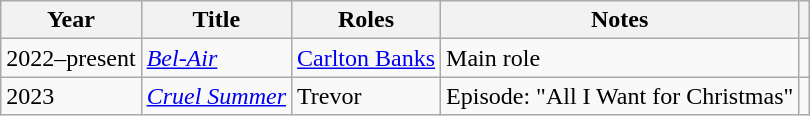<table class="wikitable sortable">
<tr>
<th>Year</th>
<th>Title</th>
<th>Roles</th>
<th>Notes</th>
<th></th>
</tr>
<tr>
<td>2022–present</td>
<td><em><a href='#'>Bel-Air</a></em></td>
<td><a href='#'>Carlton Banks</a></td>
<td>Main role</td>
<td align="center"></td>
</tr>
<tr>
<td>2023</td>
<td><em><a href='#'>Cruel Summer</a></em></td>
<td>Trevor</td>
<td>Episode: "All I Want for Christmas"</td>
<td align="center"></td>
</tr>
</table>
